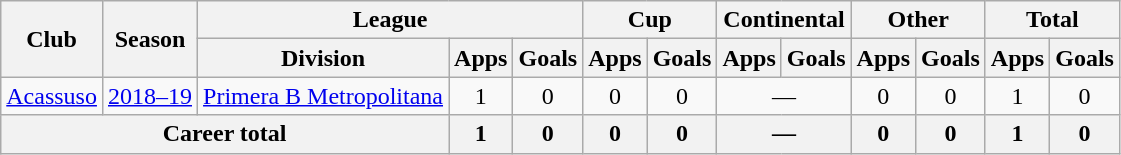<table class="wikitable" style="text-align:center">
<tr>
<th rowspan="2">Club</th>
<th rowspan="2">Season</th>
<th colspan="3">League</th>
<th colspan="2">Cup</th>
<th colspan="2">Continental</th>
<th colspan="2">Other</th>
<th colspan="2">Total</th>
</tr>
<tr>
<th>Division</th>
<th>Apps</th>
<th>Goals</th>
<th>Apps</th>
<th>Goals</th>
<th>Apps</th>
<th>Goals</th>
<th>Apps</th>
<th>Goals</th>
<th>Apps</th>
<th>Goals</th>
</tr>
<tr>
<td rowspan="1"><a href='#'>Acassuso</a></td>
<td><a href='#'>2018–19</a></td>
<td rowspan="1"><a href='#'>Primera B Metropolitana</a></td>
<td>1</td>
<td>0</td>
<td>0</td>
<td>0</td>
<td colspan="2">—</td>
<td>0</td>
<td>0</td>
<td>1</td>
<td>0</td>
</tr>
<tr>
<th colspan="3">Career total</th>
<th>1</th>
<th>0</th>
<th>0</th>
<th>0</th>
<th colspan="2">—</th>
<th>0</th>
<th>0</th>
<th>1</th>
<th>0</th>
</tr>
</table>
